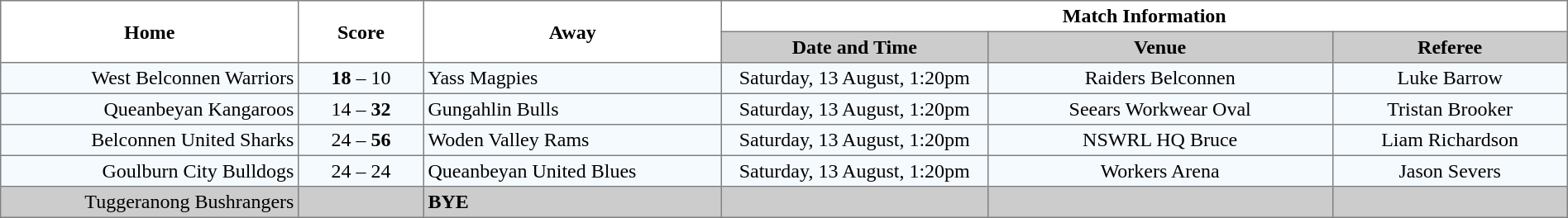<table border="1" cellpadding="3" cellspacing="0" width="100%" style="border-collapse:collapse;  text-align:center;">
<tr>
<th rowspan="2" width="19%">Home</th>
<th rowspan="2" width="8%">Score</th>
<th rowspan="2" width="19%">Away</th>
<th colspan="3">Match Information</th>
</tr>
<tr style="background:#CCCCCC">
<th width="17%">Date and Time</th>
<th width="22%">Venue</th>
<th width="50%">Referee</th>
</tr>
<tr style="text-align:center; background:#f5faff;">
<td align="right">West Belconnen Warriors </td>
<td><strong>18</strong> – 10</td>
<td align="left"> Yass Magpies</td>
<td>Saturday, 13 August, 1:20pm</td>
<td>Raiders Belconnen</td>
<td>Luke Barrow</td>
</tr>
<tr style="text-align:center; background:#f5faff;">
<td align="right">Queanbeyan Kangaroos </td>
<td>14 – <strong>32</strong></td>
<td align="left"> Gungahlin Bulls</td>
<td>Saturday, 13 August, 1:20pm</td>
<td>Seears Workwear Oval</td>
<td>Tristan Brooker</td>
</tr>
<tr style="text-align:center; background:#f5faff;">
<td align="right">Belconnen United Sharks </td>
<td>24 – <strong>56</strong></td>
<td align="left"> Woden Valley Rams</td>
<td>Saturday, 13 August, 1:20pm</td>
<td>NSWRL HQ Bruce</td>
<td>Liam Richardson</td>
</tr>
<tr style="text-align:center; background:#f5faff;">
<td align="right">Goulburn City Bulldogs </td>
<td>24 – 24</td>
<td align="left"> Queanbeyan United Blues</td>
<td>Saturday, 13 August, 1:20pm</td>
<td>Workers Arena</td>
<td>Jason Severs</td>
</tr>
<tr style="text-align:center; background:#CCCCCC;">
<td align="right">Tuggeranong Bushrangers </td>
<td></td>
<td align="left"><strong>BYE</strong></td>
<td></td>
<td></td>
<td></td>
</tr>
</table>
